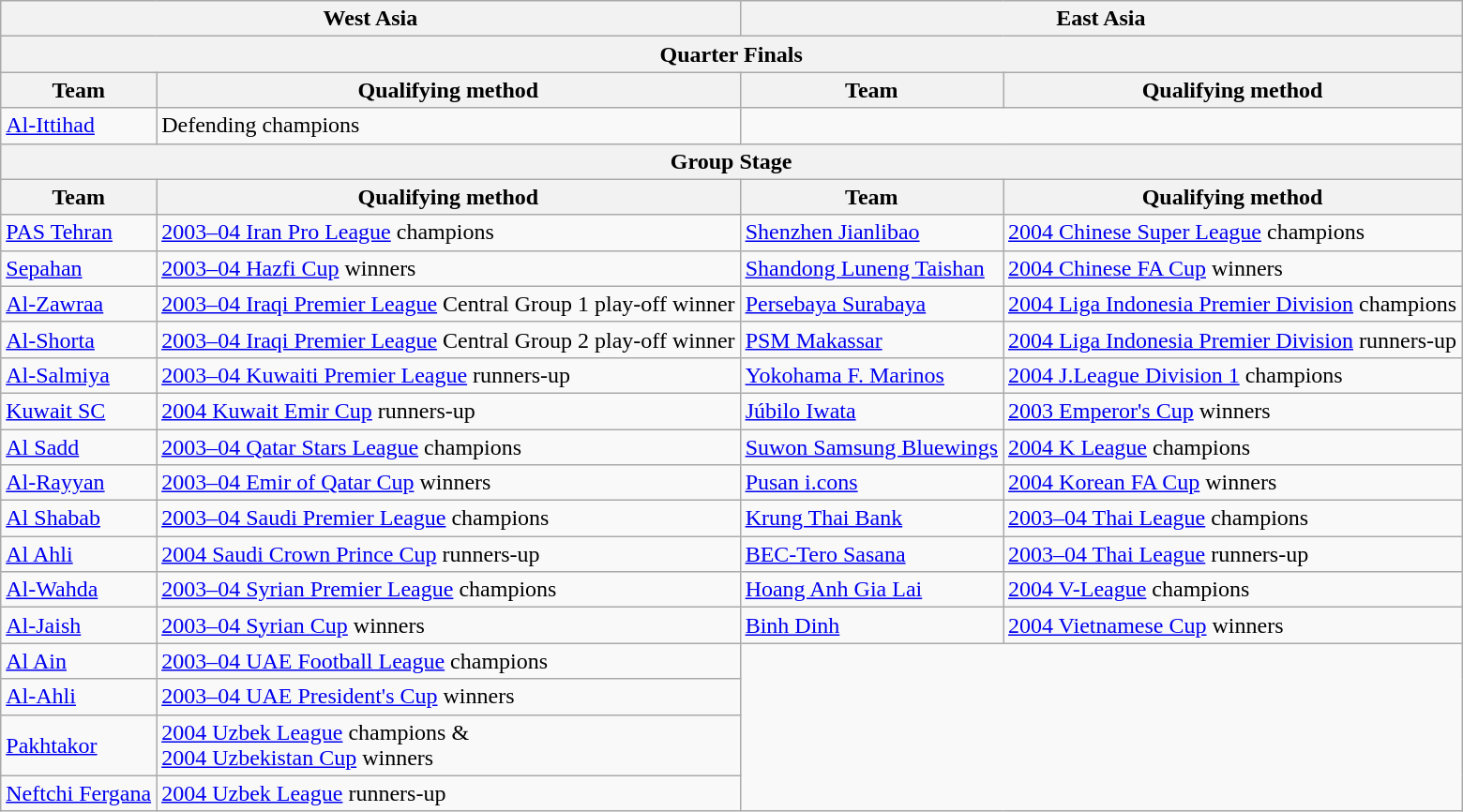<table class="wikitable" align="center">
<tr>
<th colspan="2">West Asia</th>
<th colspan="2">East Asia</th>
</tr>
<tr>
<th colspan="4">Quarter Finals</th>
</tr>
<tr>
<th>Team</th>
<th>Qualifying method</th>
<th>Team</th>
<th>Qualifying method</th>
</tr>
<tr>
<td> <a href='#'>Al-Ittihad</a></td>
<td>Defending champions</td>
</tr>
<tr>
<th colspan="4">Group Stage</th>
</tr>
<tr>
<th>Team</th>
<th>Qualifying method</th>
<th>Team</th>
<th>Qualifying method</th>
</tr>
<tr>
<td> <a href='#'>PAS Tehran</a></td>
<td><a href='#'>2003–04 Iran Pro League</a> champions</td>
<td> <a href='#'>Shenzhen Jianlibao</a></td>
<td><a href='#'>2004 Chinese Super League</a> champions</td>
</tr>
<tr>
<td> <a href='#'>Sepahan</a></td>
<td><a href='#'>2003–04 Hazfi Cup</a> winners</td>
<td> <a href='#'>Shandong Luneng Taishan</a></td>
<td><a href='#'>2004 Chinese FA Cup</a> winners</td>
</tr>
<tr>
<td> <a href='#'>Al-Zawraa</a></td>
<td><a href='#'>2003–04 Iraqi Premier League</a> Central Group 1 play-off winner</td>
<td> <a href='#'>Persebaya Surabaya</a></td>
<td><a href='#'>2004 Liga Indonesia Premier Division</a> champions</td>
</tr>
<tr>
<td> <a href='#'>Al-Shorta</a></td>
<td><a href='#'>2003–04 Iraqi Premier League</a> Central Group 2 play-off winner</td>
<td> <a href='#'>PSM Makassar</a></td>
<td><a href='#'>2004 Liga Indonesia Premier Division</a> runners-up</td>
</tr>
<tr>
<td> <a href='#'>Al-Salmiya</a></td>
<td><a href='#'>2003–04 Kuwaiti Premier League</a> runners-up</td>
<td> <a href='#'>Yokohama F. Marinos</a></td>
<td><a href='#'>2004 J.League Division 1</a> champions</td>
</tr>
<tr>
<td> <a href='#'>Kuwait SC</a></td>
<td><a href='#'>2004 Kuwait Emir Cup</a> runners-up</td>
<td> <a href='#'>Júbilo Iwata</a></td>
<td><a href='#'>2003 Emperor's Cup</a> winners</td>
</tr>
<tr>
<td> <a href='#'>Al Sadd</a></td>
<td><a href='#'>2003–04 Qatar Stars League</a> champions</td>
<td> <a href='#'>Suwon Samsung Bluewings</a></td>
<td><a href='#'>2004 K League</a> champions</td>
</tr>
<tr>
<td> <a href='#'>Al-Rayyan</a></td>
<td><a href='#'>2003–04 Emir of Qatar Cup</a> winners</td>
<td> <a href='#'>Pusan i.cons</a></td>
<td><a href='#'>2004 Korean FA Cup</a> winners</td>
</tr>
<tr>
<td> <a href='#'>Al Shabab</a></td>
<td><a href='#'>2003–04 Saudi Premier League</a> champions</td>
<td> <a href='#'>Krung Thai Bank</a></td>
<td><a href='#'>2003–04 Thai League</a> champions</td>
</tr>
<tr>
<td> <a href='#'>Al Ahli</a></td>
<td><a href='#'>2004 Saudi Crown Prince Cup</a> runners-up</td>
<td> <a href='#'>BEC-Tero Sasana</a></td>
<td><a href='#'>2003–04 Thai League</a> runners-up</td>
</tr>
<tr>
<td> <a href='#'>Al-Wahda</a></td>
<td><a href='#'>2003–04 Syrian Premier League</a> champions</td>
<td> <a href='#'>Hoang Anh Gia Lai</a></td>
<td><a href='#'>2004 V-League</a> champions</td>
</tr>
<tr>
<td> <a href='#'>Al-Jaish</a></td>
<td><a href='#'>2003–04 Syrian Cup</a> winners</td>
<td> <a href='#'>Binh Dinh</a></td>
<td><a href='#'>2004 Vietnamese Cup</a> winners</td>
</tr>
<tr>
<td> <a href='#'>Al Ain</a></td>
<td><a href='#'>2003–04 UAE Football League</a> champions</td>
</tr>
<tr>
<td> <a href='#'>Al-Ahli</a></td>
<td><a href='#'>2003–04 UAE President's Cup</a> winners</td>
</tr>
<tr>
<td> <a href='#'>Pakhtakor</a></td>
<td><a href='#'>2004 Uzbek League</a> champions &<br><a href='#'>2004 Uzbekistan Cup</a> winners</td>
</tr>
<tr>
<td> <a href='#'>Neftchi Fergana</a></td>
<td><a href='#'>2004 Uzbek League</a> runners-up</td>
</tr>
</table>
